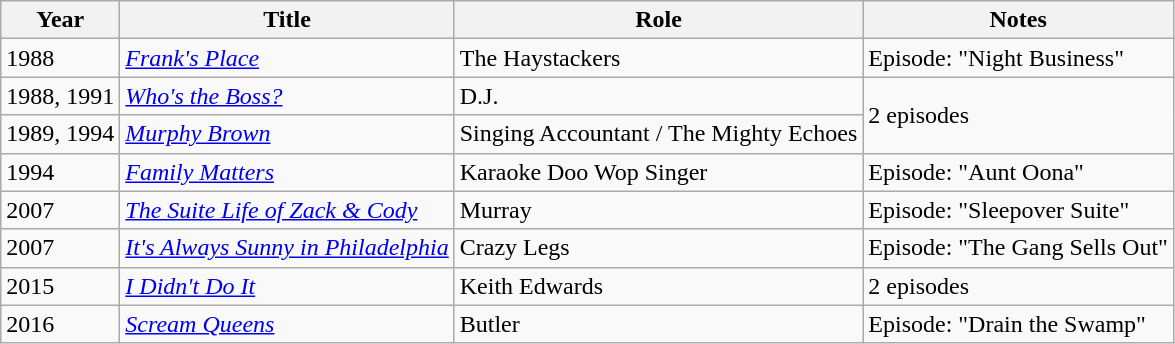<table class="wikitable sortable">
<tr>
<th>Year</th>
<th>Title</th>
<th>Role</th>
<th>Notes</th>
</tr>
<tr>
<td>1988</td>
<td><em><a href='#'>Frank's Place</a></em></td>
<td>The Haystackers</td>
<td>Episode: "Night Business"</td>
</tr>
<tr>
<td>1988, 1991</td>
<td><em><a href='#'>Who's the Boss?</a></em></td>
<td>D.J.</td>
<td rowspan="2">2 episodes</td>
</tr>
<tr>
<td>1989, 1994</td>
<td><em><a href='#'>Murphy Brown</a></em></td>
<td>Singing Accountant / The Mighty Echoes</td>
</tr>
<tr>
<td>1994</td>
<td><em><a href='#'>Family Matters</a></em></td>
<td>Karaoke Doo Wop Singer</td>
<td>Episode: "Aunt Oona"</td>
</tr>
<tr>
<td>2007</td>
<td><em><a href='#'>The Suite Life of Zack & Cody</a></em></td>
<td>Murray</td>
<td>Episode: "Sleepover Suite"</td>
</tr>
<tr>
<td>2007</td>
<td><em><a href='#'>It's Always Sunny in Philadelphia</a></em></td>
<td>Crazy Legs</td>
<td>Episode: "The Gang Sells Out"</td>
</tr>
<tr>
<td>2015</td>
<td><a href='#'><em>I Didn't Do It</em></a></td>
<td>Keith Edwards</td>
<td>2 episodes</td>
</tr>
<tr>
<td>2016</td>
<td><a href='#'><em>Scream Queens</em></a></td>
<td>Butler</td>
<td>Episode: "Drain the Swamp"</td>
</tr>
</table>
